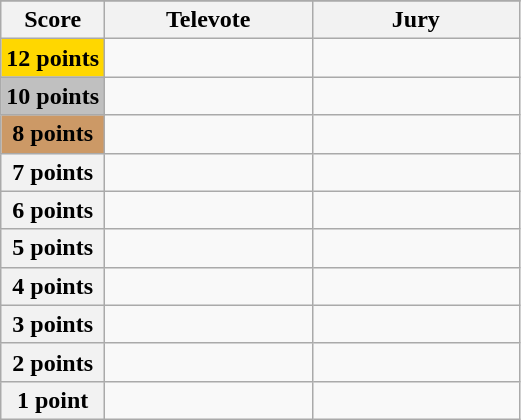<table class="wikitable">
<tr>
</tr>
<tr>
<th scope="col" width="20%">Score</th>
<th scope="col" width="40%">Televote</th>
<th scope="col" width="40%">Jury</th>
</tr>
<tr>
<th scope="row" style="Background:gold">12 points</th>
<td></td>
<td></td>
</tr>
<tr>
<th scope="row" style="background:silver">10 points</th>
<td></td>
<td></td>
</tr>
<tr>
<th scope="row" style="background:#CC9966">8 points</th>
<td></td>
<td></td>
</tr>
<tr>
<th scope="row">7 points</th>
<td></td>
<td></td>
</tr>
<tr>
<th scope="row">6 points</th>
<td></td>
<td></td>
</tr>
<tr>
<th scope="row">5 points</th>
<td></td>
<td></td>
</tr>
<tr>
<th scope="row">4 points</th>
<td></td>
<td></td>
</tr>
<tr>
<th scope="row">3 points</th>
<td></td>
<td></td>
</tr>
<tr>
<th scope="row">2 points</th>
<td></td>
<td></td>
</tr>
<tr>
<th scope="row">1 point</th>
<td></td>
<td></td>
</tr>
</table>
